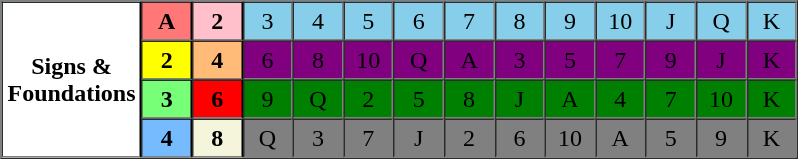<table cellspacing="0" cellpadding="3" border=1 style="text-align: center">
<tr bgcolor="#87ceeb">
<th rowspan="4" bgcolor="#ffffff" style="border-right: 1px solid #000">Signs &<br>Foundations</th>
<th bgcolor="#ff7777" style="border-right: 1px solid #000; width: 1.6em">A</th>
<th bgcolor="pink" style="border-right: 1px solid #000; width: 1.6em">2</th>
<td style="width: 1.6em">3</td>
<td style="width: 1.6em">4</td>
<td style="width: 1.6em">5</td>
<td style="width: 1.6em">6</td>
<td style="width: 1.6em">7</td>
<td style="width: 1.6em">8</td>
<td style="width: 1.6em">9</td>
<td style="width: 1.6em">10</td>
<td style="width: 1.6em">J</td>
<td style="width: 1.6em">Q</td>
<td style="width: 1.6em">K</td>
</tr>
<tr bgcolor="purple">
<th bgcolor="yellow" style="border-right: 1px solid #000">2</th>
<th bgcolor="#ffbb77" style="border-right: 1px solid #000">4</th>
<td><span>6</span></td>
<td><span>8</span></td>
<td><span>10</span></td>
<td><span>Q</span></td>
<td><span>A</span></td>
<td><span>3</span></td>
<td><span>5</span></td>
<td><span>7</span></td>
<td><span>9</span></td>
<td><span>J</span></td>
<td><span>K</span></td>
</tr>
<tr bgcolor="green">
<th bgcolor="#77ff77" style="border-right: 1px solid #000">3</th>
<th bgcolor="red" style="border-right: 1px solid #000"><span>6</span></th>
<td><span>9</span></td>
<td><span>Q</span></td>
<td><span>2</span></td>
<td><span>5</span></td>
<td><span>8</span></td>
<td><span>J</span></td>
<td><span>A</span></td>
<td><span>4</span></td>
<td><span>7</span></td>
<td><span>10</span></td>
<td><span>K</span></td>
</tr>
<tr bgcolor="gray">
<th bgcolor="#77bbff" style="border-right: 1px solid #000">4</th>
<th bgcolor="beige" style="border-right: 1px solid #000">8</th>
<td><span>Q</span></td>
<td><span>3</span></td>
<td><span>7</span></td>
<td><span>J</span></td>
<td><span>2</span></td>
<td><span>6</span></td>
<td><span>10</span></td>
<td><span>A</span></td>
<td><span>5</span></td>
<td><span>9</span></td>
<td><span>K</span></td>
</tr>
<tr>
</tr>
</table>
